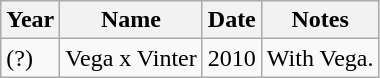<table class="wikitable">
<tr>
<th>Year</th>
<th>Name</th>
<th>Date</th>
<th>Notes</th>
</tr>
<tr>
<td>(?)</td>
<td>Vega x Vinter</td>
<td>2010</td>
<td>With Vega.</td>
</tr>
</table>
